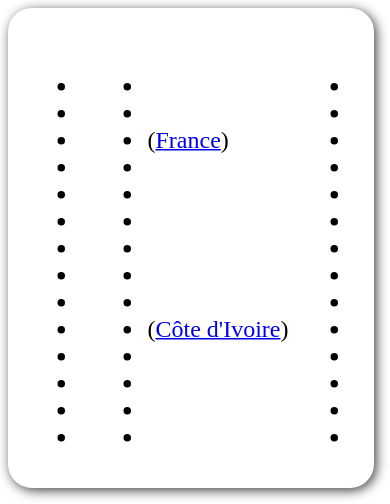<table style=" border-radius:1em; box-shadow: 0.1em 0.1em 0.5em rgba(0,0,0,0.75); background-color: white; border: 1px solid white; padding: 5px;">
<tr style="vertical-align:top;">
<td><br><ul><li></li><li></li><li></li><li></li><li></li><li></li><li></li><li></li><li></li><li></li><li></li><li></li><li></li><li></li></ul></td>
<td valign="top"><br><ul><li></li><li></li><li> (<a href='#'>France</a>)</li><li></li><li></li><li></li><li></li><li></li><li></li><li> (<a href='#'>Côte d'Ivoire</a>)</li><li></li><li></li><li></li><li></li></ul></td>
<td valign="top"><br><ul><li></li><li></li><li></li><li></li><li></li><li></li><li></li><li></li><li></li><li></li><li></li><li></li><li></li><li></li></ul></td>
<td></td>
</tr>
</table>
